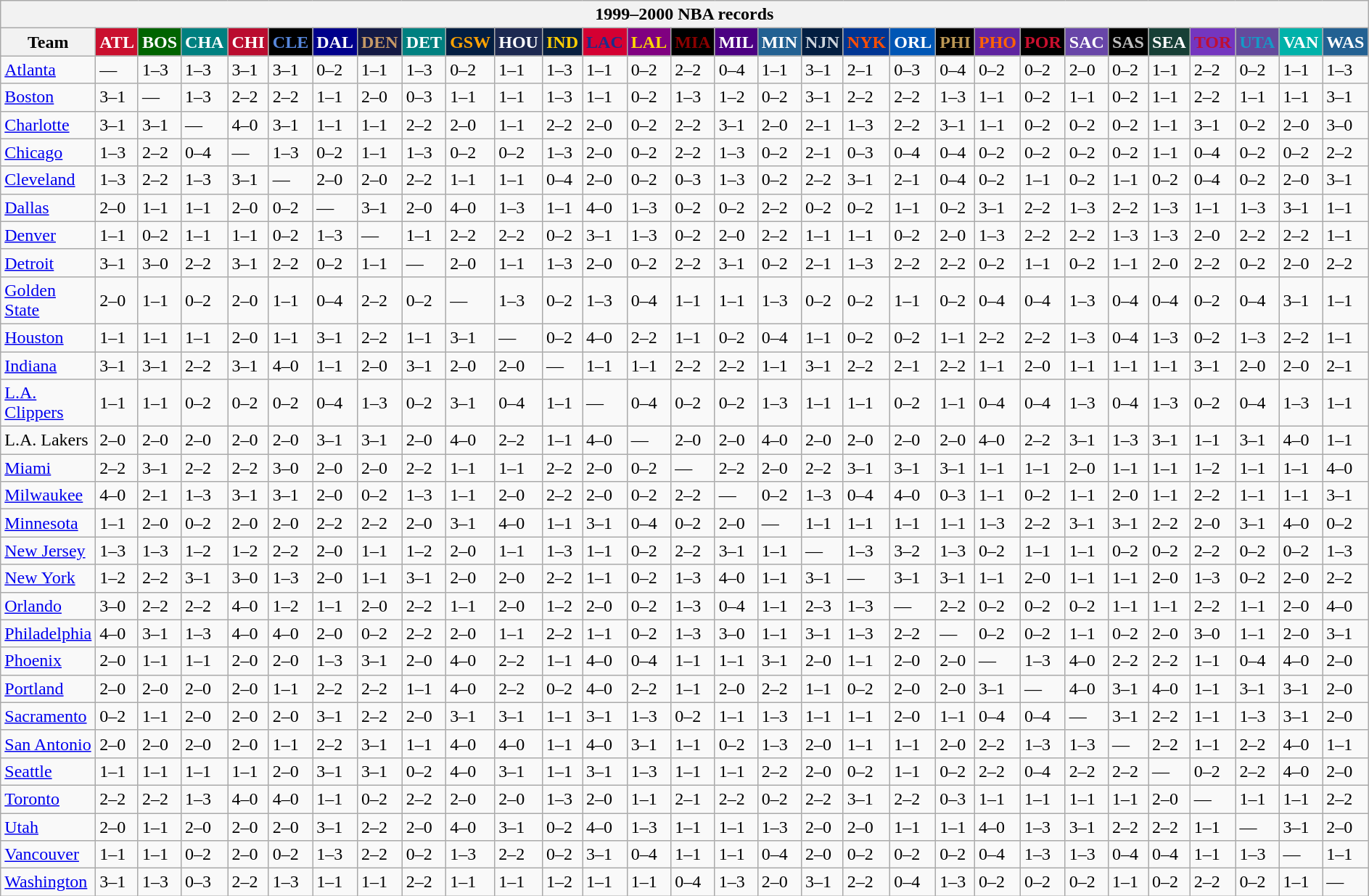<table class="wikitable style="font-size:90%; text-align:center;">
<tr>
<th colspan=30>1999–2000 NBA records</th>
</tr>
<tr>
<th width=100>Team</th>
<th style="background:#CA102F;color:#FFFFFF;width=35">ATL</th>
<th style="background:#006400;color:#FFFFFF;width=35">BOS</th>
<th style="background:#008080;color:#FFFFFF;width=35">CHA</th>
<th style="background:#BA0C2F;color:#FFFFFF;width=35">CHI</th>
<th style="background:#000000;color:#5787DC;width=35">CLE</th>
<th style="background:#00008B;color:#FFFFFF;width=35">DAL</th>
<th style="background:#141A44;color:#C69966;width=35">DEN</th>
<th style="background:#008080;color:#FFFFFF;width=35">DET</th>
<th style="background:#031E41;color:#FEA302;width=35">GSW</th>
<th style="background:#1D2951;color:#FFFFFF;width=35">HOU</th>
<th style="background:#081F3F;color:#FDCC04;width=35">IND</th>
<th style="background:#D40032;color:#1A2E8B;width=35">LAC</th>
<th style="background:#800080;color:#FFD700;width=35">LAL</th>
<th style="background:#000000;color:#8B0000;width=35">MIA</th>
<th style="background:#4B0082;color:#FFFFFF;width=35">MIL</th>
<th style="background:#236192;color:#FFFFFF;width=35">MIN</th>
<th style="background:#031E41;color:#CED5DD;width=35">NJN</th>
<th style="background:#003593;color:#FF4F03;width=35">NYK</th>
<th style="background:#0056B5;color:#FFFFFF;width=35">ORL</th>
<th style="background:#000000;color:#BB9754;width=35">PHI</th>
<th style="background:#5F24A0;color:#FF6303;width=35">PHO</th>
<th style="background:#000000;color:#C90F2E;width=35">POR</th>
<th style="background:#6846A8;color:#FFFFFF;width=35">SAC</th>
<th style="background:#000000;color:#C0C0C0;width=35">SAS</th>
<th style="background:#173F36;color:#FFFFFF;width=35">SEA</th>
<th style="background:#7436BF;color:#BE0F34;width=35">TOR</th>
<th style="background:#644A9C;color:#149BC7;width=35">UTA</th>
<th style="background:#00B2AA;color:#FFFFFF;width=35">VAN</th>
<th style="background:#236192;color:#FFFFFF;width=35">WAS</th>
</tr>
<tr>
<td style="text-align:left;"><a href='#'>Atlanta</a></td>
<td>—</td>
<td>1–3</td>
<td>1–3</td>
<td>3–1</td>
<td>3–1</td>
<td>0–2</td>
<td>1–1</td>
<td>1–3</td>
<td>0–2</td>
<td>1–1</td>
<td>1–3</td>
<td>1–1</td>
<td>0–2</td>
<td>2–2</td>
<td>0–4</td>
<td>1–1</td>
<td>3–1</td>
<td>2–1</td>
<td>0–3</td>
<td>0–4</td>
<td>0–2</td>
<td>0–2</td>
<td>2–0</td>
<td>0–2</td>
<td>1–1</td>
<td>2–2</td>
<td>0–2</td>
<td>1–1</td>
<td>1–3</td>
</tr>
<tr>
<td style="text-align:left;"><a href='#'>Boston</a></td>
<td>3–1</td>
<td>—</td>
<td>1–3</td>
<td>2–2</td>
<td>2–2</td>
<td>1–1</td>
<td>2–0</td>
<td>0–3</td>
<td>1–1</td>
<td>1–1</td>
<td>1–3</td>
<td>1–1</td>
<td>0–2</td>
<td>1–3</td>
<td>1–2</td>
<td>0–2</td>
<td>3–1</td>
<td>2–2</td>
<td>2–2</td>
<td>1–3</td>
<td>1–1</td>
<td>0–2</td>
<td>1–1</td>
<td>0–2</td>
<td>1–1</td>
<td>2–2</td>
<td>1–1</td>
<td>1–1</td>
<td>3–1</td>
</tr>
<tr>
<td style="text-align:left;"><a href='#'>Charlotte</a></td>
<td>3–1</td>
<td>3–1</td>
<td>—</td>
<td>4–0</td>
<td>3–1</td>
<td>1–1</td>
<td>1–1</td>
<td>2–2</td>
<td>2–0</td>
<td>1–1</td>
<td>2–2</td>
<td>2–0</td>
<td>0–2</td>
<td>2–2</td>
<td>3–1</td>
<td>2–0</td>
<td>2–1</td>
<td>1–3</td>
<td>2–2</td>
<td>3–1</td>
<td>1–1</td>
<td>0–2</td>
<td>0–2</td>
<td>0–2</td>
<td>1–1</td>
<td>3–1</td>
<td>0–2</td>
<td>2–0</td>
<td>3–0</td>
</tr>
<tr>
<td style="text-align:left;"><a href='#'>Chicago</a></td>
<td>1–3</td>
<td>2–2</td>
<td>0–4</td>
<td>—</td>
<td>1–3</td>
<td>0–2</td>
<td>1–1</td>
<td>1–3</td>
<td>0–2</td>
<td>0–2</td>
<td>1–3</td>
<td>2–0</td>
<td>0–2</td>
<td>2–2</td>
<td>1–3</td>
<td>0–2</td>
<td>2–1</td>
<td>0–3</td>
<td>0–4</td>
<td>0–4</td>
<td>0–2</td>
<td>0–2</td>
<td>0–2</td>
<td>0–2</td>
<td>1–1</td>
<td>0–4</td>
<td>0–2</td>
<td>0–2</td>
<td>2–2</td>
</tr>
<tr>
<td style="text-align:left;"><a href='#'>Cleveland</a></td>
<td>1–3</td>
<td>2–2</td>
<td>1–3</td>
<td>3–1</td>
<td>—</td>
<td>2–0</td>
<td>2–0</td>
<td>2–2</td>
<td>1–1</td>
<td>1–1</td>
<td>0–4</td>
<td>2–0</td>
<td>0–2</td>
<td>0–3</td>
<td>1–3</td>
<td>0–2</td>
<td>2–2</td>
<td>3–1</td>
<td>2–1</td>
<td>0–4</td>
<td>0–2</td>
<td>1–1</td>
<td>0–2</td>
<td>1–1</td>
<td>0–2</td>
<td>0–4</td>
<td>0–2</td>
<td>2–0</td>
<td>3–1</td>
</tr>
<tr>
<td style="text-align:left;"><a href='#'>Dallas</a></td>
<td>2–0</td>
<td>1–1</td>
<td>1–1</td>
<td>2–0</td>
<td>0–2</td>
<td>—</td>
<td>3–1</td>
<td>2–0</td>
<td>4–0</td>
<td>1–3</td>
<td>1–1</td>
<td>4–0</td>
<td>1–3</td>
<td>0–2</td>
<td>0–2</td>
<td>2–2</td>
<td>0–2</td>
<td>0–2</td>
<td>1–1</td>
<td>0–2</td>
<td>3–1</td>
<td>2–2</td>
<td>1–3</td>
<td>2–2</td>
<td>1–3</td>
<td>1–1</td>
<td>1–3</td>
<td>3–1</td>
<td>1–1</td>
</tr>
<tr>
<td style="text-align:left;"><a href='#'>Denver</a></td>
<td>1–1</td>
<td>0–2</td>
<td>1–1</td>
<td>1–1</td>
<td>0–2</td>
<td>1–3</td>
<td>—</td>
<td>1–1</td>
<td>2–2</td>
<td>2–2</td>
<td>0–2</td>
<td>3–1</td>
<td>1–3</td>
<td>0–2</td>
<td>2–0</td>
<td>2–2</td>
<td>1–1</td>
<td>1–1</td>
<td>0–2</td>
<td>2–0</td>
<td>1–3</td>
<td>2–2</td>
<td>2–2</td>
<td>1–3</td>
<td>1–3</td>
<td>2–0</td>
<td>2–2</td>
<td>2–2</td>
<td>1–1</td>
</tr>
<tr>
<td style="text-align:left;"><a href='#'>Detroit</a></td>
<td>3–1</td>
<td>3–0</td>
<td>2–2</td>
<td>3–1</td>
<td>2–2</td>
<td>0–2</td>
<td>1–1</td>
<td>—</td>
<td>2–0</td>
<td>1–1</td>
<td>1–3</td>
<td>2–0</td>
<td>0–2</td>
<td>2–2</td>
<td>3–1</td>
<td>0–2</td>
<td>2–1</td>
<td>1–3</td>
<td>2–2</td>
<td>2–2</td>
<td>0–2</td>
<td>1–1</td>
<td>0–2</td>
<td>1–1</td>
<td>2–0</td>
<td>2–2</td>
<td>0–2</td>
<td>2–0</td>
<td>2–2</td>
</tr>
<tr>
<td style="text-align:left;"><a href='#'>Golden State</a></td>
<td>2–0</td>
<td>1–1</td>
<td>0–2</td>
<td>2–0</td>
<td>1–1</td>
<td>0–4</td>
<td>2–2</td>
<td>0–2</td>
<td>—</td>
<td>1–3</td>
<td>0–2</td>
<td>1–3</td>
<td>0–4</td>
<td>1–1</td>
<td>1–1</td>
<td>1–3</td>
<td>0–2</td>
<td>0–2</td>
<td>1–1</td>
<td>0–2</td>
<td>0–4</td>
<td>0–4</td>
<td>1–3</td>
<td>0–4</td>
<td>0–4</td>
<td>0–2</td>
<td>0–4</td>
<td>3–1</td>
<td>1–1</td>
</tr>
<tr>
<td style="text-align:left;"><a href='#'>Houston</a></td>
<td>1–1</td>
<td>1–1</td>
<td>1–1</td>
<td>2–0</td>
<td>1–1</td>
<td>3–1</td>
<td>2–2</td>
<td>1–1</td>
<td>3–1</td>
<td>—</td>
<td>0–2</td>
<td>4–0</td>
<td>2–2</td>
<td>1–1</td>
<td>0–2</td>
<td>0–4</td>
<td>1–1</td>
<td>0–2</td>
<td>0–2</td>
<td>1–1</td>
<td>2–2</td>
<td>2–2</td>
<td>1–3</td>
<td>0–4</td>
<td>1–3</td>
<td>0–2</td>
<td>1–3</td>
<td>2–2</td>
<td>1–1</td>
</tr>
<tr>
<td style="text-align:left;"><a href='#'>Indiana</a></td>
<td>3–1</td>
<td>3–1</td>
<td>2–2</td>
<td>3–1</td>
<td>4–0</td>
<td>1–1</td>
<td>2–0</td>
<td>3–1</td>
<td>2–0</td>
<td>2–0</td>
<td>—</td>
<td>1–1</td>
<td>1–1</td>
<td>2–2</td>
<td>2–2</td>
<td>1–1</td>
<td>3–1</td>
<td>2–2</td>
<td>2–1</td>
<td>2–2</td>
<td>1–1</td>
<td>2–0</td>
<td>1–1</td>
<td>1–1</td>
<td>1–1</td>
<td>3–1</td>
<td>2–0</td>
<td>2–0</td>
<td>2–1</td>
</tr>
<tr>
<td style="text-align:left;"><a href='#'>L.A. Clippers</a></td>
<td>1–1</td>
<td>1–1</td>
<td>0–2</td>
<td>0–2</td>
<td>0–2</td>
<td>0–4</td>
<td>1–3</td>
<td>0–2</td>
<td>3–1</td>
<td>0–4</td>
<td>1–1</td>
<td>—</td>
<td>0–4</td>
<td>0–2</td>
<td>0–2</td>
<td>1–3</td>
<td>1–1</td>
<td>1–1</td>
<td>0–2</td>
<td>1–1</td>
<td>0–4</td>
<td>0–4</td>
<td>1–3</td>
<td>0–4</td>
<td>1–3</td>
<td>0–2</td>
<td>0–4</td>
<td>1–3</td>
<td>1–1</td>
</tr>
<tr>
<td style="text-align:left;">L.A. Lakers</td>
<td>2–0</td>
<td>2–0</td>
<td>2–0</td>
<td>2–0</td>
<td>2–0</td>
<td>3–1</td>
<td>3–1</td>
<td>2–0</td>
<td>4–0</td>
<td>2–2</td>
<td>1–1</td>
<td>4–0</td>
<td>—</td>
<td>2–0</td>
<td>2–0</td>
<td>4–0</td>
<td>2–0</td>
<td>2–0</td>
<td>2–0</td>
<td>2–0</td>
<td>4–0</td>
<td>2–2</td>
<td>3–1</td>
<td>1–3</td>
<td>3–1</td>
<td>1–1</td>
<td>3–1</td>
<td>4–0</td>
<td>1–1</td>
</tr>
<tr>
<td style="text-align:left;"><a href='#'>Miami</a></td>
<td>2–2</td>
<td>3–1</td>
<td>2–2</td>
<td>2–2</td>
<td>3–0</td>
<td>2–0</td>
<td>2–0</td>
<td>2–2</td>
<td>1–1</td>
<td>1–1</td>
<td>2–2</td>
<td>2–0</td>
<td>0–2</td>
<td>—</td>
<td>2–2</td>
<td>2–0</td>
<td>2–2</td>
<td>3–1</td>
<td>3–1</td>
<td>3–1</td>
<td>1–1</td>
<td>1–1</td>
<td>2–0</td>
<td>1–1</td>
<td>1–1</td>
<td>1–2</td>
<td>1–1</td>
<td>1–1</td>
<td>4–0</td>
</tr>
<tr>
<td style="text-align:left;"><a href='#'>Milwaukee</a></td>
<td>4–0</td>
<td>2–1</td>
<td>1–3</td>
<td>3–1</td>
<td>3–1</td>
<td>2–0</td>
<td>0–2</td>
<td>1–3</td>
<td>1–1</td>
<td>2–0</td>
<td>2–2</td>
<td>2–0</td>
<td>0–2</td>
<td>2–2</td>
<td>—</td>
<td>0–2</td>
<td>1–3</td>
<td>0–4</td>
<td>4–0</td>
<td>0–3</td>
<td>1–1</td>
<td>0–2</td>
<td>1–1</td>
<td>2–0</td>
<td>1–1</td>
<td>2–2</td>
<td>1–1</td>
<td>1–1</td>
<td>3–1</td>
</tr>
<tr>
<td style="text-align:left;"><a href='#'>Minnesota</a></td>
<td>1–1</td>
<td>2–0</td>
<td>0–2</td>
<td>2–0</td>
<td>2–0</td>
<td>2–2</td>
<td>2–2</td>
<td>2–0</td>
<td>3–1</td>
<td>4–0</td>
<td>1–1</td>
<td>3–1</td>
<td>0–4</td>
<td>0–2</td>
<td>2–0</td>
<td>—</td>
<td>1–1</td>
<td>1–1</td>
<td>1–1</td>
<td>1–1</td>
<td>1–3</td>
<td>2–2</td>
<td>3–1</td>
<td>3–1</td>
<td>2–2</td>
<td>2–0</td>
<td>3–1</td>
<td>4–0</td>
<td>0–2</td>
</tr>
<tr>
<td style="text-align:left;"><a href='#'>New Jersey</a></td>
<td>1–3</td>
<td>1–3</td>
<td>1–2</td>
<td>1–2</td>
<td>2–2</td>
<td>2–0</td>
<td>1–1</td>
<td>1–2</td>
<td>2–0</td>
<td>1–1</td>
<td>1–3</td>
<td>1–1</td>
<td>0–2</td>
<td>2–2</td>
<td>3–1</td>
<td>1–1</td>
<td>—</td>
<td>1–3</td>
<td>3–2</td>
<td>1–3</td>
<td>0–2</td>
<td>1–1</td>
<td>1–1</td>
<td>0–2</td>
<td>0–2</td>
<td>2–2</td>
<td>0–2</td>
<td>0–2</td>
<td>1–3</td>
</tr>
<tr>
<td style="text-align:left;"><a href='#'>New York</a></td>
<td>1–2</td>
<td>2–2</td>
<td>3–1</td>
<td>3–0</td>
<td>1–3</td>
<td>2–0</td>
<td>1–1</td>
<td>3–1</td>
<td>2–0</td>
<td>2–0</td>
<td>2–2</td>
<td>1–1</td>
<td>0–2</td>
<td>1–3</td>
<td>4–0</td>
<td>1–1</td>
<td>3–1</td>
<td>—</td>
<td>3–1</td>
<td>3–1</td>
<td>1–1</td>
<td>2–0</td>
<td>1–1</td>
<td>1–1</td>
<td>2–0</td>
<td>1–3</td>
<td>0–2</td>
<td>2–0</td>
<td>2–2</td>
</tr>
<tr>
<td style="text-align:left;"><a href='#'>Orlando</a></td>
<td>3–0</td>
<td>2–2</td>
<td>2–2</td>
<td>4–0</td>
<td>1–2</td>
<td>1–1</td>
<td>2–0</td>
<td>2–2</td>
<td>1–1</td>
<td>2–0</td>
<td>1–2</td>
<td>2–0</td>
<td>0–2</td>
<td>1–3</td>
<td>0–4</td>
<td>1–1</td>
<td>2–3</td>
<td>1–3</td>
<td>—</td>
<td>2–2</td>
<td>0–2</td>
<td>0–2</td>
<td>0–2</td>
<td>1–1</td>
<td>1–1</td>
<td>2–2</td>
<td>1–1</td>
<td>2–0</td>
<td>4–0</td>
</tr>
<tr>
<td style="text-align:left;"><a href='#'>Philadelphia</a></td>
<td>4–0</td>
<td>3–1</td>
<td>1–3</td>
<td>4–0</td>
<td>4–0</td>
<td>2–0</td>
<td>0–2</td>
<td>2–2</td>
<td>2–0</td>
<td>1–1</td>
<td>2–2</td>
<td>1–1</td>
<td>0–2</td>
<td>1–3</td>
<td>3–0</td>
<td>1–1</td>
<td>3–1</td>
<td>1–3</td>
<td>2–2</td>
<td>—</td>
<td>0–2</td>
<td>0–2</td>
<td>1–1</td>
<td>0–2</td>
<td>2–0</td>
<td>3–0</td>
<td>1–1</td>
<td>2–0</td>
<td>3–1</td>
</tr>
<tr>
<td style="text-align:left;"><a href='#'>Phoenix</a></td>
<td>2–0</td>
<td>1–1</td>
<td>1–1</td>
<td>2–0</td>
<td>2–0</td>
<td>1–3</td>
<td>3–1</td>
<td>2–0</td>
<td>4–0</td>
<td>2–2</td>
<td>1–1</td>
<td>4–0</td>
<td>0–4</td>
<td>1–1</td>
<td>1–1</td>
<td>3–1</td>
<td>2–0</td>
<td>1–1</td>
<td>2–0</td>
<td>2–0</td>
<td>—</td>
<td>1–3</td>
<td>4–0</td>
<td>2–2</td>
<td>2–2</td>
<td>1–1</td>
<td>0–4</td>
<td>4–0</td>
<td>2–0</td>
</tr>
<tr>
<td style="text-align:left;"><a href='#'>Portland</a></td>
<td>2–0</td>
<td>2–0</td>
<td>2–0</td>
<td>2–0</td>
<td>1–1</td>
<td>2–2</td>
<td>2–2</td>
<td>1–1</td>
<td>4–0</td>
<td>2–2</td>
<td>0–2</td>
<td>4–0</td>
<td>2–2</td>
<td>1–1</td>
<td>2–0</td>
<td>2–2</td>
<td>1–1</td>
<td>0–2</td>
<td>2–0</td>
<td>2–0</td>
<td>3–1</td>
<td>—</td>
<td>4–0</td>
<td>3–1</td>
<td>4–0</td>
<td>1–1</td>
<td>3–1</td>
<td>3–1</td>
<td>2–0</td>
</tr>
<tr>
<td style="text-align:left;"><a href='#'>Sacramento</a></td>
<td>0–2</td>
<td>1–1</td>
<td>2–0</td>
<td>2–0</td>
<td>2–0</td>
<td>3–1</td>
<td>2–2</td>
<td>2–0</td>
<td>3–1</td>
<td>3–1</td>
<td>1–1</td>
<td>3–1</td>
<td>1–3</td>
<td>0–2</td>
<td>1–1</td>
<td>1–3</td>
<td>1–1</td>
<td>1–1</td>
<td>2–0</td>
<td>1–1</td>
<td>0–4</td>
<td>0–4</td>
<td>—</td>
<td>3–1</td>
<td>2–2</td>
<td>1–1</td>
<td>1–3</td>
<td>3–1</td>
<td>2–0</td>
</tr>
<tr>
<td style="text-align:left;"><a href='#'>San Antonio</a></td>
<td>2–0</td>
<td>2–0</td>
<td>2–0</td>
<td>2–0</td>
<td>1–1</td>
<td>2–2</td>
<td>3–1</td>
<td>1–1</td>
<td>4–0</td>
<td>4–0</td>
<td>1–1</td>
<td>4–0</td>
<td>3–1</td>
<td>1–1</td>
<td>0–2</td>
<td>1–3</td>
<td>2–0</td>
<td>1–1</td>
<td>1–1</td>
<td>2–0</td>
<td>2–2</td>
<td>1–3</td>
<td>1–3</td>
<td>—</td>
<td>2–2</td>
<td>1–1</td>
<td>2–2</td>
<td>4–0</td>
<td>1–1</td>
</tr>
<tr>
<td style="text-align:left;"><a href='#'>Seattle</a></td>
<td>1–1</td>
<td>1–1</td>
<td>1–1</td>
<td>1–1</td>
<td>2–0</td>
<td>3–1</td>
<td>3–1</td>
<td>0–2</td>
<td>4–0</td>
<td>3–1</td>
<td>1–1</td>
<td>3–1</td>
<td>1–3</td>
<td>1–1</td>
<td>1–1</td>
<td>2–2</td>
<td>2–0</td>
<td>0–2</td>
<td>1–1</td>
<td>0–2</td>
<td>2–2</td>
<td>0–4</td>
<td>2–2</td>
<td>2–2</td>
<td>—</td>
<td>0–2</td>
<td>2–2</td>
<td>4–0</td>
<td>2–0</td>
</tr>
<tr>
<td style="text-align:left;"><a href='#'>Toronto</a></td>
<td>2–2</td>
<td>2–2</td>
<td>1–3</td>
<td>4–0</td>
<td>4–0</td>
<td>1–1</td>
<td>0–2</td>
<td>2–2</td>
<td>2–0</td>
<td>2–0</td>
<td>1–3</td>
<td>2–0</td>
<td>1–1</td>
<td>2–1</td>
<td>2–2</td>
<td>0–2</td>
<td>2–2</td>
<td>3–1</td>
<td>2–2</td>
<td>0–3</td>
<td>1–1</td>
<td>1–1</td>
<td>1–1</td>
<td>1–1</td>
<td>2–0</td>
<td>—</td>
<td>1–1</td>
<td>1–1</td>
<td>2–2</td>
</tr>
<tr>
<td style="text-align:left;"><a href='#'>Utah</a></td>
<td>2–0</td>
<td>1–1</td>
<td>2–0</td>
<td>2–0</td>
<td>2–0</td>
<td>3–1</td>
<td>2–2</td>
<td>2–0</td>
<td>4–0</td>
<td>3–1</td>
<td>0–2</td>
<td>4–0</td>
<td>1–3</td>
<td>1–1</td>
<td>1–1</td>
<td>1–3</td>
<td>2–0</td>
<td>2–0</td>
<td>1–1</td>
<td>1–1</td>
<td>4–0</td>
<td>1–3</td>
<td>3–1</td>
<td>2–2</td>
<td>2–2</td>
<td>1–1</td>
<td>—</td>
<td>3–1</td>
<td>2–0</td>
</tr>
<tr>
<td style="text-align:left;"><a href='#'>Vancouver</a></td>
<td>1–1</td>
<td>1–1</td>
<td>0–2</td>
<td>2–0</td>
<td>0–2</td>
<td>1–3</td>
<td>2–2</td>
<td>0–2</td>
<td>1–3</td>
<td>2–2</td>
<td>0–2</td>
<td>3–1</td>
<td>0–4</td>
<td>1–1</td>
<td>1–1</td>
<td>0–4</td>
<td>2–0</td>
<td>0–2</td>
<td>0–2</td>
<td>0–2</td>
<td>0–4</td>
<td>1–3</td>
<td>1–3</td>
<td>0–4</td>
<td>0–4</td>
<td>1–1</td>
<td>1–3</td>
<td>—</td>
<td>1–1</td>
</tr>
<tr>
<td style="text-align:left;"><a href='#'>Washington</a></td>
<td>3–1</td>
<td>1–3</td>
<td>0–3</td>
<td>2–2</td>
<td>1–3</td>
<td>1–1</td>
<td>1–1</td>
<td>2–2</td>
<td>1–1</td>
<td>1–1</td>
<td>1–2</td>
<td>1–1</td>
<td>1–1</td>
<td>0–4</td>
<td>1–3</td>
<td>2–0</td>
<td>3–1</td>
<td>2–2</td>
<td>0–4</td>
<td>1–3</td>
<td>0–2</td>
<td>0–2</td>
<td>0–2</td>
<td>1–1</td>
<td>0–2</td>
<td>2–2</td>
<td>0–2</td>
<td>1–1</td>
<td>—</td>
</tr>
</table>
